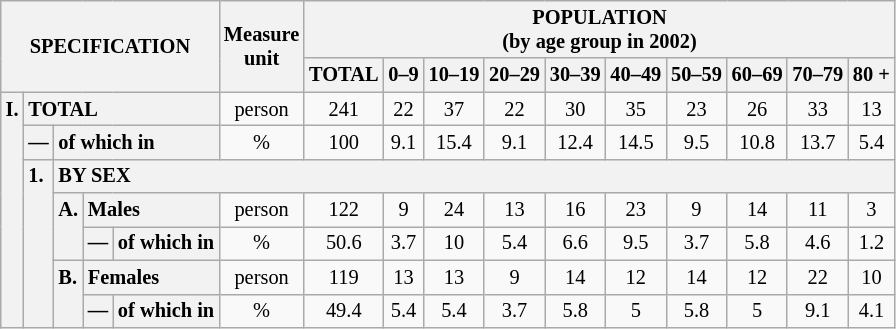<table class="wikitable" style="font-size:85%; text-align:center">
<tr>
<th rowspan="2" colspan="5">SPECIFICATION</th>
<th rowspan="2">Measure<br> unit</th>
<th colspan="10" rowspan="1">POPULATION<br> (by age group in 2002)</th>
</tr>
<tr>
<th>TOTAL</th>
<th>0–9</th>
<th>10–19</th>
<th>20–29</th>
<th>30–39</th>
<th>40–49</th>
<th>50–59</th>
<th>60–69</th>
<th>70–79</th>
<th>80 +</th>
</tr>
<tr>
<th style="text-align:left" valign="top" rowspan="7">I.</th>
<th style="text-align:left" colspan="4">TOTAL</th>
<td>person</td>
<td>241</td>
<td>22</td>
<td>37</td>
<td>22</td>
<td>30</td>
<td>35</td>
<td>23</td>
<td>26</td>
<td>33</td>
<td>13</td>
</tr>
<tr>
<th style="text-align:left" valign="top">—</th>
<th style="text-align:left" colspan="3">of which in</th>
<td>%</td>
<td>100</td>
<td>9.1</td>
<td>15.4</td>
<td>9.1</td>
<td>12.4</td>
<td>14.5</td>
<td>9.5</td>
<td>10.8</td>
<td>13.7</td>
<td>5.4</td>
</tr>
<tr>
<th style="text-align:left" valign="top" rowspan="5">1.</th>
<th style="text-align:left" colspan="14">BY SEX</th>
</tr>
<tr>
<th style="text-align:left" valign="top" rowspan="2">A.</th>
<th style="text-align:left" colspan="2">Males</th>
<td>person</td>
<td>122</td>
<td>9</td>
<td>24</td>
<td>13</td>
<td>16</td>
<td>23</td>
<td>9</td>
<td>14</td>
<td>11</td>
<td>3</td>
</tr>
<tr>
<th style="text-align:left" valign="top">—</th>
<th style="text-align:left" colspan="1">of which in</th>
<td>%</td>
<td>50.6</td>
<td>3.7</td>
<td>10</td>
<td>5.4</td>
<td>6.6</td>
<td>9.5</td>
<td>3.7</td>
<td>5.8</td>
<td>4.6</td>
<td>1.2</td>
</tr>
<tr>
<th style="text-align:left" valign="top" rowspan="2">B.</th>
<th style="text-align:left" colspan="2">Females</th>
<td>person</td>
<td>119</td>
<td>13</td>
<td>13</td>
<td>9</td>
<td>14</td>
<td>12</td>
<td>14</td>
<td>12</td>
<td>22</td>
<td>10</td>
</tr>
<tr>
<th style="text-align:left" valign="top">—</th>
<th style="text-align:left" colspan="1">of which in</th>
<td>%</td>
<td>49.4</td>
<td>5.4</td>
<td>5.4</td>
<td>3.7</td>
<td>5.8</td>
<td>5</td>
<td>5.8</td>
<td>5</td>
<td>9.1</td>
<td>4.1</td>
</tr>
</table>
